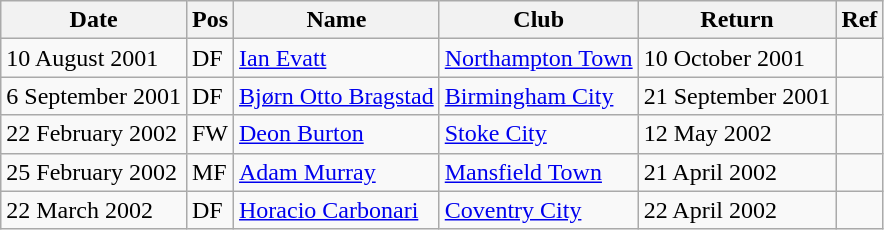<table class="wikitable" style="text-align: left">
<tr>
<th>Date</th>
<th>Pos</th>
<th>Name</th>
<th>Club</th>
<th>Return</th>
<th>Ref</th>
</tr>
<tr>
<td>10 August 2001</td>
<td>DF</td>
<td> <a href='#'>Ian Evatt</a></td>
<td><a href='#'>Northampton Town</a></td>
<td>10 October 2001</td>
<td></td>
</tr>
<tr>
<td>6 September 2001</td>
<td>DF</td>
<td> <a href='#'>Bjørn Otto Bragstad</a></td>
<td><a href='#'>Birmingham City</a></td>
<td>21 September 2001</td>
<td></td>
</tr>
<tr>
<td>22 February 2002</td>
<td>FW</td>
<td> <a href='#'>Deon Burton</a></td>
<td><a href='#'>Stoke City</a></td>
<td>12 May 2002</td>
<td style="text-align: center"></td>
</tr>
<tr>
<td>25 February 2002</td>
<td>MF</td>
<td> <a href='#'>Adam Murray</a></td>
<td><a href='#'>Mansfield Town</a></td>
<td>21 April 2002</td>
<td></td>
</tr>
<tr>
<td>22 March 2002</td>
<td>DF</td>
<td> <a href='#'>Horacio Carbonari</a></td>
<td><a href='#'>Coventry City</a></td>
<td>22 April 2002</td>
<td style="text-align: center"></td>
</tr>
</table>
